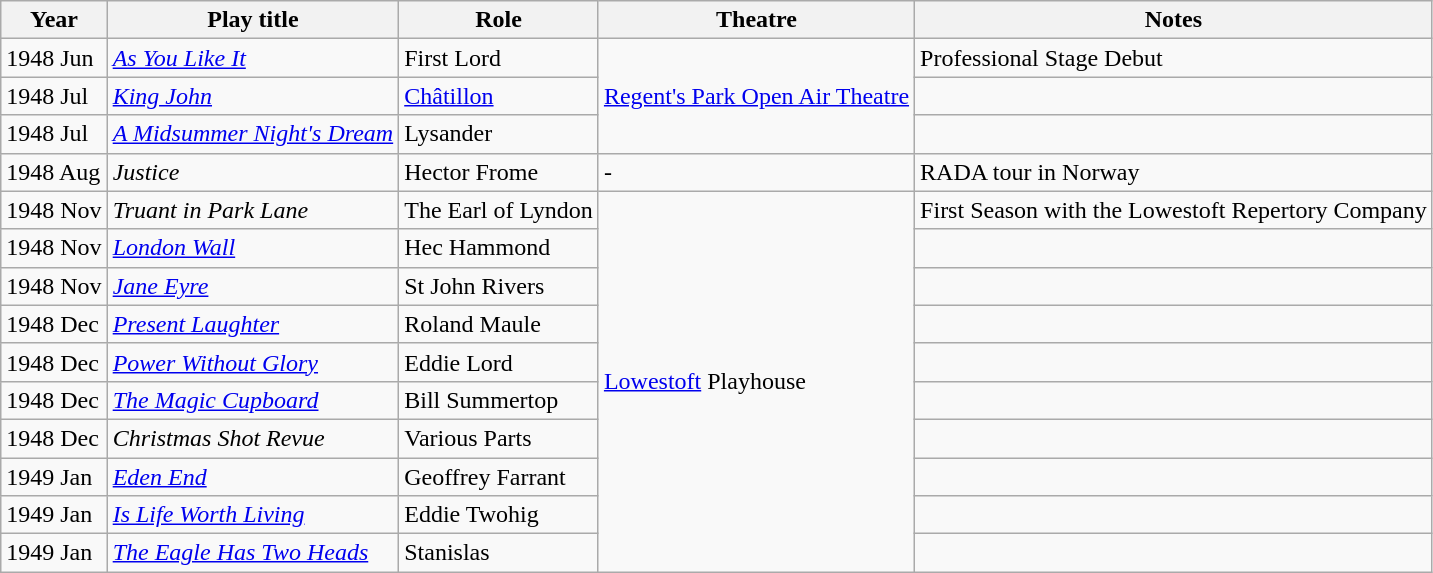<table class="wikitable sortable" style="margin-right: 0;">
<tr>
<th>Year</th>
<th>Play title</th>
<th>Role</th>
<th>Theatre</th>
<th class="unsortable">Notes</th>
</tr>
<tr>
<td>1948 Jun</td>
<td><em><a href='#'>As You Like It</a></em></td>
<td>First Lord</td>
<td rowspan="3"><a href='#'>Regent's Park Open Air Theatre</a></td>
<td>Professional Stage Debut</td>
</tr>
<tr>
<td>1948 Jul</td>
<td><em><a href='#'>King John</a></em></td>
<td><a href='#'>Châtillon</a></td>
<td></td>
</tr>
<tr>
<td>1948 Jul</td>
<td data-sort-value="Midsummer Night's Dream, The"><em><a href='#'>A Midsummer Night's Dream</a></em></td>
<td>Lysander</td>
<td></td>
</tr>
<tr>
<td>1948 Aug</td>
<td><em>Justice</em></td>
<td>Hector Frome</td>
<td>-</td>
<td>RADA tour in Norway</td>
</tr>
<tr>
<td>1948 Nov</td>
<td><em>Truant in Park Lane</em></td>
<td>The Earl of Lyndon</td>
<td rowspan="10"><a href='#'>Lowestoft</a> Playhouse</td>
<td>First Season with the Lowestoft Repertory Company</td>
</tr>
<tr>
<td>1948 Nov</td>
<td><em><a href='#'>London Wall</a></em></td>
<td>Hec Hammond</td>
<td></td>
</tr>
<tr>
<td>1948 Nov</td>
<td><em><a href='#'>Jane Eyre</a></em></td>
<td>St John Rivers</td>
<td></td>
</tr>
<tr>
<td>1948 Dec</td>
<td><em><a href='#'>Present Laughter</a></em></td>
<td>Roland Maule</td>
<td></td>
</tr>
<tr>
<td>1948 Dec</td>
<td><em><a href='#'>Power Without Glory</a></em></td>
<td>Eddie Lord</td>
<td></td>
</tr>
<tr>
<td>1948 Dec</td>
<td data-sort-value="Magic Cupboard, The"><em><a href='#'>The Magic Cupboard</a></em></td>
<td>Bill Summertop</td>
<td></td>
</tr>
<tr>
<td>1948 Dec</td>
<td><em>Christmas Shot Revue</em></td>
<td>Various Parts</td>
<td></td>
</tr>
<tr>
<td>1949 Jan</td>
<td><em><a href='#'>Eden End</a></em></td>
<td>Geoffrey Farrant</td>
<td></td>
</tr>
<tr>
<td>1949 Jan</td>
<td><em><a href='#'>Is Life Worth Living</a></em></td>
<td>Eddie Twohig</td>
<td></td>
</tr>
<tr>
<td>1949 Jan</td>
<td data-sort-value="Eagle Has Two Heads, The"><em><a href='#'>The Eagle Has Two Heads</a></em></td>
<td>Stanislas</td>
<td></td>
</tr>
</table>
